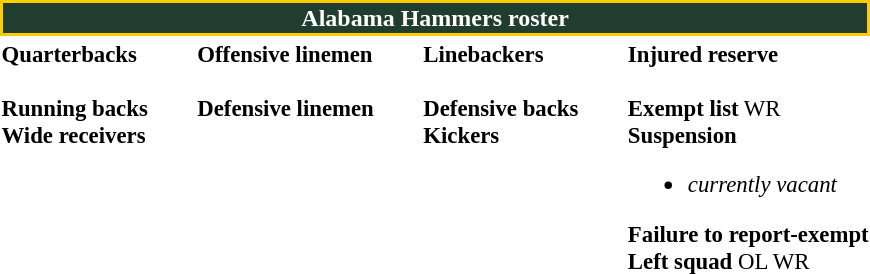<table class="toccolours" style="text-align: left;">
<tr>
<th colspan="7" style="text-align:center; background-color:#213D30; color:white; border:2px solid #ffcc00;">Alabama Hammers roster</th>
</tr>
<tr>
<td style="font-size: 95%;vertical-align:top;"><strong>Quarterbacks</strong><br>

<br><strong>Running backs</strong>
<br><strong>Wide receivers</strong>



</td>
<td style="width: 25px;"></td>
<td style="font-size: 95%;vertical-align:top;"><strong>Offensive linemen</strong><br>


<br><strong>Defensive linemen</strong>






</td>
<td style="width: 25px;"></td>
<td style="font-size: 95%;vertical-align:top;"><strong>Linebackers</strong><br>
<br><strong>Defensive backs</strong>




<br><strong>Kickers</strong>
</td>
<td style="width: 25px;"></td>
<td style="font-size: 95%;vertical-align:top;"><strong>Injured reserve</strong><br>



<br><strong>Exempt list</strong>


 WR
<br><strong>Suspension</strong><ul><li><em>currently vacant</em></li></ul><strong>Failure to report-exempt</strong>

<br><strong>Left squad</strong>
 OL
 WR
<br></td>
</tr>
<tr>
</tr>
</table>
